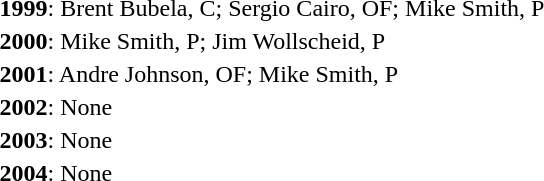<table>
<tr>
<td><strong>1999</strong>: Brent Bubela, C;  Sergio Cairo, OF; Mike Smith, P</td>
</tr>
<tr>
<td><strong>2000</strong>: Mike Smith, P; Jim Wollscheid, P</td>
</tr>
<tr>
<td><strong>2001</strong>:  Andre Johnson, OF; Mike Smith, P</td>
</tr>
<tr>
<td><strong>2002</strong>: None</td>
</tr>
<tr>
<td><strong>2003</strong>: None</td>
</tr>
<tr>
<td><strong>2004</strong>: None</td>
</tr>
<tr>
</tr>
</table>
